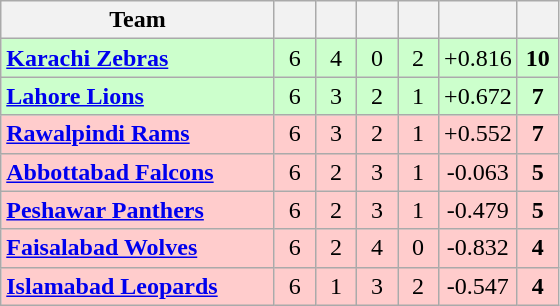<table class="wikitable sortable" style="text-align:center">
<tr>
<th style="width:175px;">Team</th>
<th style="width:20px;"></th>
<th style="width:20px;"></th>
<th style="width:20px;"></th>
<th style="width:20px;"></th>
<th style="width:45px;"></th>
<th style="width:20px;"></th>
</tr>
<tr bgcolor="#ccffcc">
<td style="text-align:left"><strong><a href='#'>Karachi Zebras</a></strong></td>
<td>6</td>
<td>4</td>
<td>0</td>
<td>2</td>
<td>+0.816</td>
<td><strong>10</strong></td>
</tr>
<tr bgcolor="#ccffcc">
<td style="text-align:left"><strong><a href='#'>Lahore Lions</a></strong></td>
<td>6</td>
<td>3</td>
<td>2</td>
<td>1</td>
<td>+0.672</td>
<td><strong>7</strong></td>
</tr>
<tr bgcolor="#ffcccc">
<td style="text-align:left"><strong><a href='#'>Rawalpindi Rams</a></strong></td>
<td>6</td>
<td>3</td>
<td>2</td>
<td>1</td>
<td>+0.552</td>
<td><strong>7</strong></td>
</tr>
<tr bgcolor="#ffcccc">
<td style="text-align:left"><strong><a href='#'>Abbottabad Falcons</a></strong></td>
<td>6</td>
<td>2</td>
<td>3</td>
<td>1</td>
<td>-0.063</td>
<td><strong>5</strong></td>
</tr>
<tr bgcolor="#ffcccc">
<td style="text-align:left"><strong><a href='#'>Peshawar Panthers</a></strong></td>
<td>6</td>
<td>2</td>
<td>3</td>
<td>1</td>
<td>-0.479</td>
<td><strong>5</strong></td>
</tr>
<tr bgcolor="#ffcccc">
<td style="text-align:left"><strong><a href='#'>Faisalabad Wolves</a></strong></td>
<td>6</td>
<td>2</td>
<td>4</td>
<td>0</td>
<td>-0.832</td>
<td><strong>4</strong></td>
</tr>
<tr bgcolor="#ffcccc">
<td style="text-align:left"><strong><a href='#'>Islamabad Leopards</a></strong></td>
<td>6</td>
<td>1</td>
<td>3</td>
<td>2</td>
<td>-0.547</td>
<td><strong>4</strong></td>
</tr>
</table>
